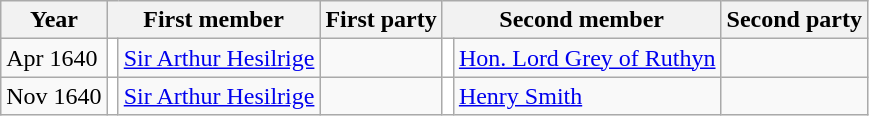<table class="wikitable">
<tr>
<th>Year</th>
<th colspan="2">First member</th>
<th>First party</th>
<th colspan="2">Second member</th>
<th>Second party</th>
</tr>
<tr>
<td>Apr 1640</td>
<td style="color:inherit;background-color: white"></td>
<td><a href='#'>Sir Arthur Hesilrige</a> </td>
<td></td>
<td style="color:inherit;background-color: white"></td>
<td><a href='#'>Hon. Lord Grey of Ruthyn</a>  </td>
<td></td>
</tr>
<tr>
<td>Nov 1640</td>
<td style="color:inherit;background-color: white"></td>
<td><a href='#'>Sir Arthur Hesilrige</a> </td>
<td></td>
<td style="color:inherit;background-color: white"></td>
<td><a href='#'>Henry Smith</a>  </td>
<td></td>
</tr>
</table>
